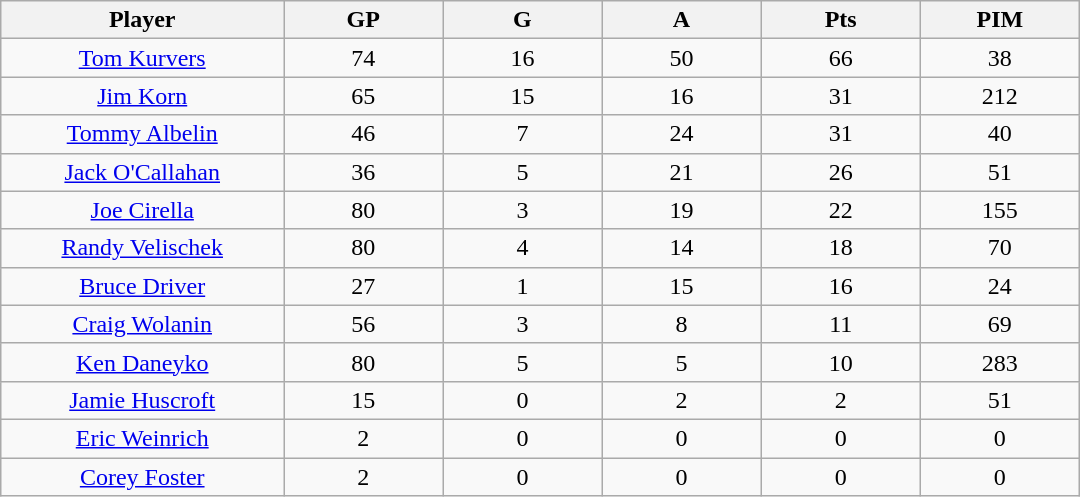<table class="wikitable sortable">
<tr>
<th bgcolor="#DDDDFF" width="16%">Player</th>
<th bgcolor="#DDDDFF" width="9%">GP</th>
<th bgcolor="#DDDDFF" width="9%">G</th>
<th bgcolor="#DDDDFF" width="9%">A</th>
<th bgcolor="#DDDDFF" width="9%">Pts</th>
<th bgcolor="#DDDDFF" width="9%">PIM</th>
</tr>
<tr align="center">
<td><a href='#'>Tom Kurvers</a></td>
<td>74</td>
<td>16</td>
<td>50</td>
<td>66</td>
<td>38</td>
</tr>
<tr align="center">
<td><a href='#'>Jim Korn</a></td>
<td>65</td>
<td>15</td>
<td>16</td>
<td>31</td>
<td>212</td>
</tr>
<tr align="center">
<td><a href='#'>Tommy Albelin</a></td>
<td>46</td>
<td>7</td>
<td>24</td>
<td>31</td>
<td>40</td>
</tr>
<tr align="center">
<td><a href='#'>Jack O'Callahan</a></td>
<td>36</td>
<td>5</td>
<td>21</td>
<td>26</td>
<td>51</td>
</tr>
<tr align="center">
<td><a href='#'>Joe Cirella</a></td>
<td>80</td>
<td>3</td>
<td>19</td>
<td>22</td>
<td>155</td>
</tr>
<tr align="center">
<td><a href='#'>Randy Velischek</a></td>
<td>80</td>
<td>4</td>
<td>14</td>
<td>18</td>
<td>70</td>
</tr>
<tr align="center">
<td><a href='#'>Bruce Driver</a></td>
<td>27</td>
<td>1</td>
<td>15</td>
<td>16</td>
<td>24</td>
</tr>
<tr align="center">
<td><a href='#'>Craig Wolanin</a></td>
<td>56</td>
<td>3</td>
<td>8</td>
<td>11</td>
<td>69</td>
</tr>
<tr align="center">
<td><a href='#'>Ken Daneyko</a></td>
<td>80</td>
<td>5</td>
<td>5</td>
<td>10</td>
<td>283</td>
</tr>
<tr align="center">
<td><a href='#'>Jamie Huscroft</a></td>
<td>15</td>
<td>0</td>
<td>2</td>
<td>2</td>
<td>51</td>
</tr>
<tr align="center">
<td><a href='#'>Eric Weinrich</a></td>
<td>2</td>
<td>0</td>
<td>0</td>
<td>0</td>
<td>0</td>
</tr>
<tr align="center">
<td><a href='#'>Corey Foster</a></td>
<td>2</td>
<td>0</td>
<td>0</td>
<td>0</td>
<td>0</td>
</tr>
</table>
